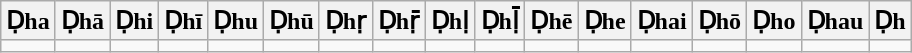<table class=wikitable>
<tr>
<th>Ḍha</th>
<th>Ḍhā</th>
<th>Ḍhi</th>
<th>Ḍhī</th>
<th>Ḍhu</th>
<th>Ḍhū</th>
<th>Ḍhṛ</th>
<th>Ḍhṝ</th>
<th>Ḍhḷ</th>
<th>Ḍhḹ</th>
<th>Ḍhē</th>
<th>Ḍhe</th>
<th>Ḍhai</th>
<th>Ḍhō</th>
<th>Ḍho</th>
<th>Ḍhau</th>
<th>Ḍh</th>
</tr>
<tr>
<td></td>
<td></td>
<td></td>
<td></td>
<td></td>
<td></td>
<td></td>
<td></td>
<td></td>
<td></td>
<td></td>
<td></td>
<td></td>
<td></td>
<td></td>
<td></td>
<td></td>
</tr>
</table>
